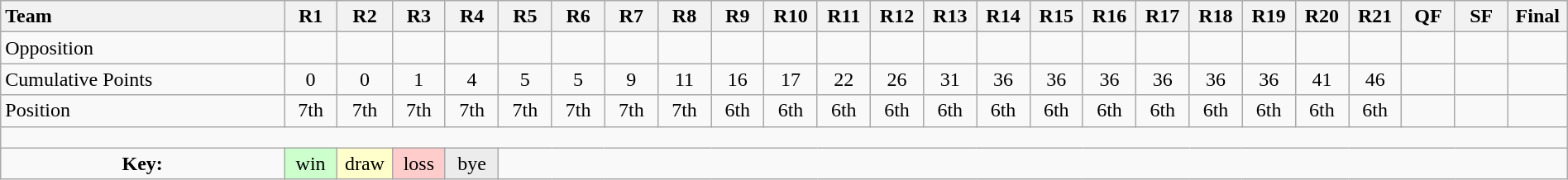<table class="wikitable" style="text-align:center; width:100%; font-size:100%">
<tr>
<th style="text-align:left; width:16%;">Team</th>
<th style="width:3%;">R1</th>
<th style="width:3%;">R2</th>
<th style="width:3%;">R3</th>
<th style="width:3%;">R4</th>
<th style="width:3%;">R5</th>
<th style="width:3%;">R6</th>
<th style="width:3%;">R7</th>
<th style="width:3%;">R8</th>
<th style="width:3%;">R9</th>
<th style="width:3%;">R10</th>
<th style="width:3%;">R11</th>
<th style="width:3%;">R12</th>
<th style="width:3%;">R13</th>
<th style="width:3%;">R14</th>
<th style="width:3%;">R15</th>
<th style="width:3%;">R16</th>
<th style="width:3%;">R17</th>
<th style="width:3%;">R18</th>
<th style="width:3%;">R19</th>
<th style="width:3%;">R20</th>
<th style="width:3%;">R21</th>
<th style="width:3%;">QF</th>
<th style="width:3%;">SF</th>
<th style="width:3%;">Final</th>
</tr>
<tr>
<td style="text-align:left;">Opposition</td>
<td></td>
<td></td>
<td></td>
<td></td>
<td></td>
<td></td>
<td></td>
<td></td>
<td></td>
<td></td>
<td></td>
<td></td>
<td></td>
<td></td>
<td></td>
<td></td>
<td></td>
<td></td>
<td></td>
<td></td>
<td></td>
<td> </td>
<td> </td>
<td> </td>
</tr>
<tr>
<td style="text-align:left;">Cumulative Points</td>
<td>0</td>
<td>0</td>
<td>1</td>
<td>4</td>
<td>5</td>
<td>5</td>
<td>9</td>
<td>11</td>
<td>16</td>
<td>17</td>
<td>22</td>
<td>26</td>
<td>31</td>
<td>36</td>
<td>36</td>
<td>36</td>
<td>36</td>
<td>36</td>
<td>36</td>
<td>41</td>
<td>46</td>
<td> </td>
<td> </td>
<td> </td>
</tr>
<tr>
<td style="text-align:left;">Position</td>
<td>7th</td>
<td>7th</td>
<td>7th</td>
<td>7th</td>
<td>7th</td>
<td>7th</td>
<td>7th</td>
<td>7th</td>
<td>6th</td>
<td>6th</td>
<td>6th</td>
<td>6th</td>
<td>6th</td>
<td>6th</td>
<td>6th</td>
<td>6th</td>
<td>6th</td>
<td>6th</td>
<td>6th</td>
<td>6th</td>
<td>6th</td>
<td> </td>
<td> </td>
<td> </td>
</tr>
<tr>
<td colspan=100% style="height:10px"></td>
</tr>
<tr>
<td><strong>Key:</strong></td>
<td style="background:#CCFFCC;">win</td>
<td style="background:#FFFFCC;">draw</td>
<td style="background:#FFCCCC;">loss</td>
<td style="background:#ECECEC;">bye</td>
<td colspan=100%></td>
</tr>
</table>
